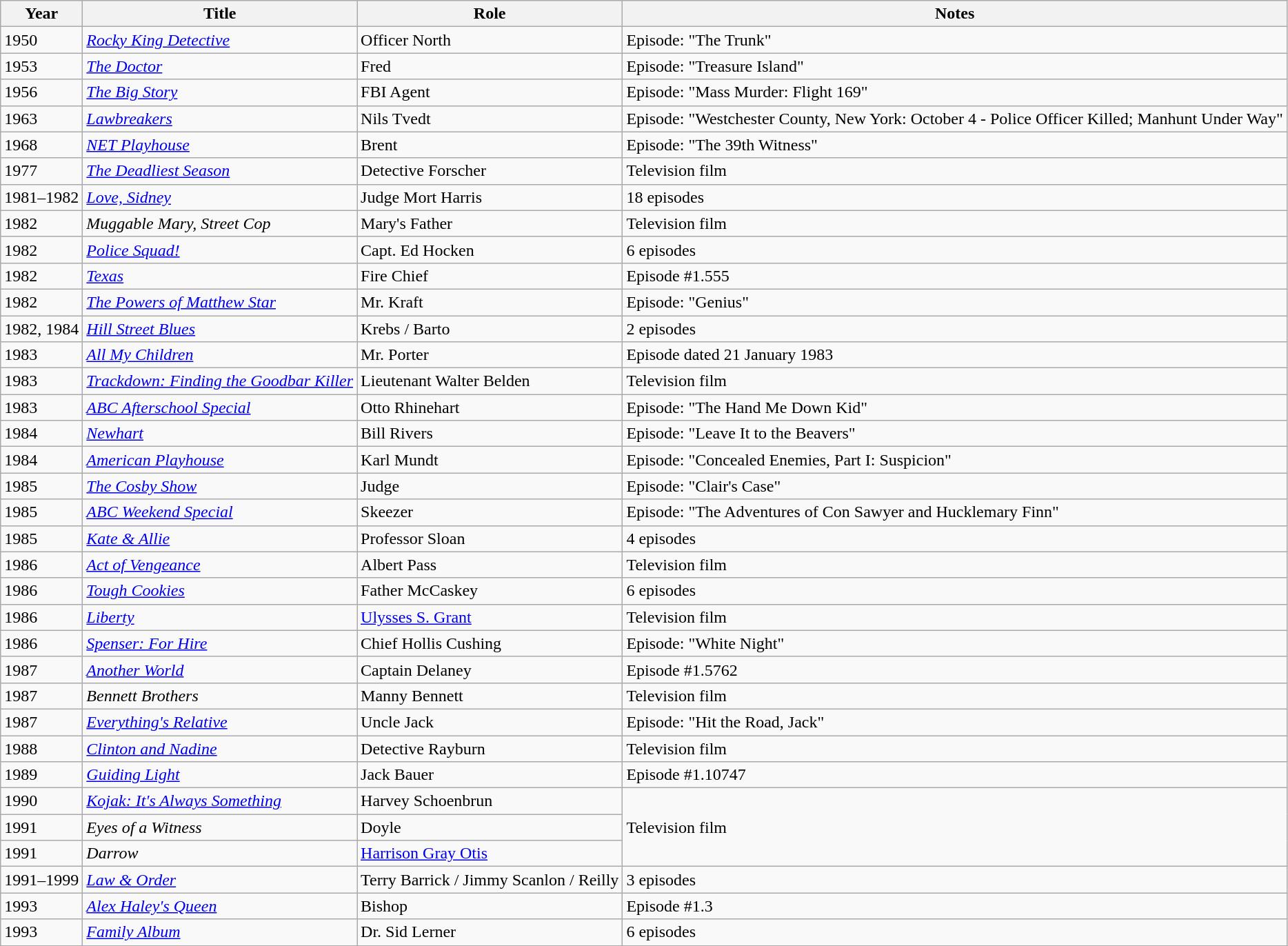<table class="wikitable sortable">
<tr>
<th>Year</th>
<th>Title</th>
<th>Role</th>
<th>Notes</th>
</tr>
<tr>
<td>1950</td>
<td><em><a href='#'>Rocky King Detective</a></em></td>
<td>Officer North</td>
<td>Episode: "The Trunk"</td>
</tr>
<tr>
<td>1953</td>
<td><a href='#'><em>The Doctor</em></a></td>
<td>Fred</td>
<td>Episode: "Treasure Island"</td>
</tr>
<tr>
<td>1956</td>
<td><a href='#'><em>The Big Story</em></a></td>
<td>FBI Agent</td>
<td>Episode: "Mass Murder: Flight 169"</td>
</tr>
<tr>
<td>1963</td>
<td><a href='#'><em>Lawbreakers</em></a></td>
<td>Nils Tvedt</td>
<td>Episode: "Westchester County, New York: October 4 - Police Officer Killed; Manhunt Under Way"</td>
</tr>
<tr>
<td>1968</td>
<td><em><a href='#'>NET Playhouse</a></em></td>
<td>Brent</td>
<td>Episode: "The 39th Witness"</td>
</tr>
<tr>
<td>1977</td>
<td><em><a href='#'>The Deadliest Season</a></em></td>
<td>Detective Forscher</td>
<td>Television film</td>
</tr>
<tr>
<td>1981–1982</td>
<td><em><a href='#'>Love, Sidney</a></em></td>
<td>Judge Mort Harris</td>
<td>18 episodes</td>
</tr>
<tr>
<td>1982</td>
<td><em>Muggable Mary, Street Cop</em></td>
<td>Mary's Father</td>
<td>Television film</td>
</tr>
<tr>
<td>1982</td>
<td><em><a href='#'>Police Squad!</a></em></td>
<td>Capt. Ed Hocken</td>
<td>6 episodes</td>
</tr>
<tr>
<td>1982</td>
<td><a href='#'><em>Texas</em></a></td>
<td>Fire Chief</td>
<td>Episode #1.555</td>
</tr>
<tr>
<td>1982</td>
<td><em><a href='#'>The Powers of Matthew Star</a></em></td>
<td>Mr. Kraft</td>
<td>Episode: "Genius"</td>
</tr>
<tr>
<td>1982, 1984</td>
<td><em><a href='#'>Hill Street Blues</a></em></td>
<td>Krebs / Barto</td>
<td>2 episodes</td>
</tr>
<tr>
<td>1983</td>
<td><em><a href='#'>All My Children</a></em></td>
<td>Mr. Porter</td>
<td>Episode dated 21 January 1983</td>
</tr>
<tr>
<td>1983</td>
<td><em><a href='#'>Trackdown: Finding the Goodbar Killer</a></em></td>
<td>Lieutenant Walter Belden</td>
<td>Television film</td>
</tr>
<tr>
<td>1983</td>
<td><em><a href='#'>ABC Afterschool Special</a></em></td>
<td>Otto Rhinehart</td>
<td>Episode: "The Hand Me Down Kid"</td>
</tr>
<tr>
<td>1984</td>
<td><em><a href='#'>Newhart</a></em></td>
<td>Bill Rivers</td>
<td>Episode: "Leave It to the Beavers"</td>
</tr>
<tr>
<td>1984</td>
<td><em><a href='#'>American Playhouse</a></em></td>
<td>Karl Mundt</td>
<td>Episode: "Concealed Enemies, Part I: Suspicion"</td>
</tr>
<tr>
<td>1985</td>
<td><em><a href='#'>The Cosby Show</a></em></td>
<td>Judge</td>
<td>Episode: "Clair's Case"</td>
</tr>
<tr>
<td>1985</td>
<td><em><a href='#'>ABC Weekend Special</a></em></td>
<td>Skeezer</td>
<td>Episode: "The Adventures of Con Sawyer and Hucklemary Finn"</td>
</tr>
<tr>
<td>1985</td>
<td><em><a href='#'>Kate & Allie</a></em></td>
<td>Professor Sloan</td>
<td>4 episodes</td>
</tr>
<tr>
<td>1986</td>
<td><a href='#'><em>Act of Vengeance</em></a></td>
<td>Albert Pass</td>
<td>Television film</td>
</tr>
<tr>
<td>1986</td>
<td><em><a href='#'>Tough Cookies</a></em></td>
<td>Father McCaskey</td>
<td>6 episodes</td>
</tr>
<tr>
<td>1986</td>
<td><a href='#'><em>Liberty</em></a></td>
<td><a href='#'>Ulysses S. Grant</a></td>
<td>Television film</td>
</tr>
<tr>
<td>1986</td>
<td><em><a href='#'>Spenser: For Hire</a></em></td>
<td>Chief Hollis Cushing</td>
<td>Episode: "White Night"</td>
</tr>
<tr>
<td>1987</td>
<td><a href='#'><em>Another World</em></a></td>
<td>Captain Delaney</td>
<td>Episode #1.5762</td>
</tr>
<tr>
<td>1987</td>
<td><em>Bennett Brothers</em></td>
<td>Manny Bennett</td>
<td>Television film</td>
</tr>
<tr>
<td>1987</td>
<td><a href='#'><em>Everything's Relative</em></a></td>
<td>Uncle Jack</td>
<td>Episode: "Hit the Road, Jack"</td>
</tr>
<tr>
<td>1988</td>
<td><em><a href='#'>Clinton and Nadine</a></em></td>
<td>Detective Rayburn</td>
<td>Television film</td>
</tr>
<tr>
<td>1989</td>
<td><em><a href='#'>Guiding Light</a></em></td>
<td>Jack Bauer</td>
<td>Episode #1.10747</td>
</tr>
<tr>
<td>1990</td>
<td><em><a href='#'>Kojak: It's Always Something</a></em></td>
<td>Harvey Schoenbrun</td>
<td rowspan="3">Television film</td>
</tr>
<tr>
<td>1991</td>
<td><em>Eyes of a Witness</em></td>
<td>Doyle</td>
</tr>
<tr>
<td>1991</td>
<td><em>Darrow</em></td>
<td><a href='#'>Harrison Gray Otis</a></td>
</tr>
<tr>
<td>1991–1999</td>
<td><em><a href='#'>Law & Order</a></em></td>
<td>Terry Barrick / Jimmy Scanlon / Reilly</td>
<td>3 episodes</td>
</tr>
<tr>
<td>1993</td>
<td><em><a href='#'>Alex Haley's Queen</a></em></td>
<td>Bishop</td>
<td>Episode #1.3</td>
</tr>
<tr>
<td>1993</td>
<td><a href='#'><em>Family Album</em></a></td>
<td>Dr. Sid Lerner</td>
<td>6 episodes</td>
</tr>
</table>
